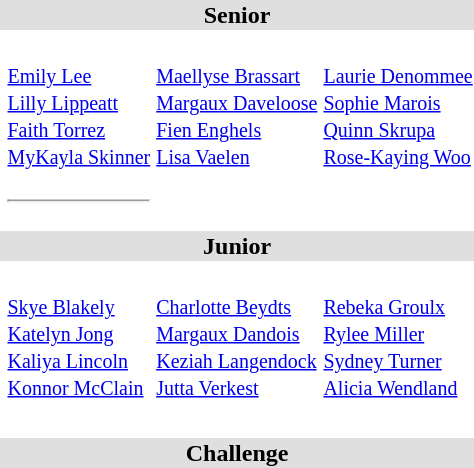<table>
<tr style="background:#dfdfdf;">
<td colspan="4" style="text-align:center;"><strong>Senior</strong></td>
</tr>
<tr>
<th scope=row style="text-align:left"></th>
<td> <br><small><a href='#'>Emily Lee</a><br><a href='#'>Lilly Lippeatt</a><br><a href='#'>Faith Torrez</a><br><a href='#'>MyKayla Skinner</a></small></td>
<td> <br><small><a href='#'>Maellyse Brassart</a><br><a href='#'>Margaux Daveloose</a><br><a href='#'>Fien Enghels</a><br><a href='#'>Lisa Vaelen</a></small></td>
<td> <br><small><a href='#'>Laurie Denommee</a><br><a href='#'>Sophie Marois</a><br><a href='#'>Quinn Skrupa</a><br><a href='#'>Rose-Kaying Woo</a></small></td>
</tr>
<tr>
<th scope=row style="text-align:left"></th>
<td></td>
<td></td>
<td></td>
</tr>
<tr>
<th scope=row style="text-align:left"></th>
<td></td>
<td></td>
<td></td>
</tr>
<tr>
<th scope=row style="text-align:left"></th>
<td><hr></td>
<td></td>
<td></td>
</tr>
<tr>
<th scope=row style="text-align:left"></th>
<td></td>
<td></td>
<td></td>
</tr>
<tr>
<th scope=row style="text-align:left"></th>
<td></td>
<td></td>
<td></td>
</tr>
<tr style="background:#dfdfdf;">
<td colspan="4" style="text-align:center;"><strong>Junior</strong></td>
</tr>
<tr>
<th scope=row style="text-align:left"></th>
<td> <br><small><a href='#'>Skye Blakely</a><br><a href='#'>Katelyn Jong</a><br><a href='#'>Kaliya Lincoln</a><br><a href='#'>Konnor McClain</a></small></td>
<td> <br><small><a href='#'>Charlotte Beydts</a><br><a href='#'>Margaux Dandois</a><br><a href='#'>Keziah Langendock</a><br><a href='#'>Jutta Verkest</a></small></td>
<td> <br><small><a href='#'>Rebeka Groulx</a><br><a href='#'>Rylee Miller</a><br><a href='#'>Sydney Turner</a><br><a href='#'>Alicia Wendland</a></small></td>
</tr>
<tr>
<th scope=row style="text-align:left"></th>
<td></td>
<td></td>
<td></td>
</tr>
<tr>
<th scope=row style="text-align:left"></th>
<td></td>
<td></td>
<td></td>
</tr>
<tr>
<th scope=row style="text-align:left"></th>
<td></td>
<td></td>
<td></td>
</tr>
<tr>
<th scope=row style="text-align:left"></th>
<td></td>
<td></td>
<td></td>
</tr>
<tr>
<th scope=row style="text-align:left"></th>
<td></td>
<td></td>
<td></td>
</tr>
<tr>
</tr>
<tr style="background:#dfdfdf;">
<td colspan="4" style="text-align:center;"><strong>Challenge</strong></td>
</tr>
<tr>
<th scope=row style="text-align:left"></th>
<td></td>
<td></td>
<td><br></td>
</tr>
<tr>
<th scope=row style="text-align:left"></th>
<td></td>
<td></td>
<td></td>
</tr>
<tr>
<th scope=row style="text-align:left"></th>
<td></td>
<td></td>
<td></td>
</tr>
<tr>
<th scope=row style="text-align:left"></th>
<td></td>
<td></td>
<td></td>
</tr>
<tr>
<th scope=row style="text-align:left"></th>
<td></td>
<td></td>
<td><br></td>
</tr>
</table>
